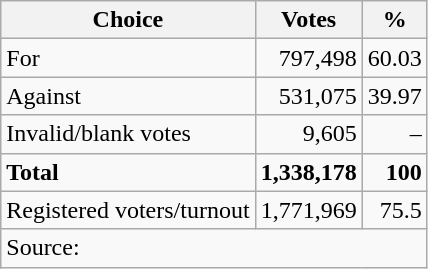<table class=wikitable style=text-align:right>
<tr>
<th>Choice</th>
<th>Votes</th>
<th>%</th>
</tr>
<tr>
<td align=left>For</td>
<td>797,498</td>
<td>60.03</td>
</tr>
<tr>
<td align=left>Against</td>
<td>531,075</td>
<td>39.97</td>
</tr>
<tr>
<td align=left>Invalid/blank votes</td>
<td>9,605</td>
<td>–</td>
</tr>
<tr>
<td align=left><strong>Total</strong></td>
<td><strong>1,338,178</strong></td>
<td><strong>100</strong></td>
</tr>
<tr>
<td align=left>Registered voters/turnout</td>
<td>1,771,969</td>
<td>75.5</td>
</tr>
<tr>
<td align=left colspan=3>Source: </td>
</tr>
</table>
